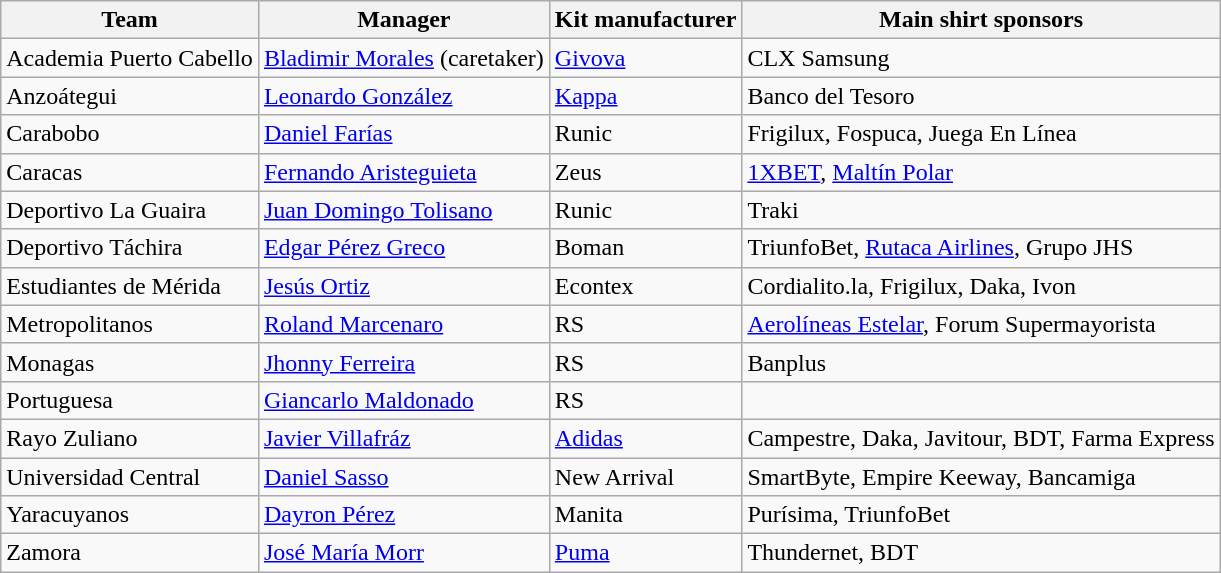<table class="wikitable sortable" style="text-align: left;">
<tr>
<th>Team</th>
<th>Manager</th>
<th>Kit manufacturer</th>
<th>Main shirt sponsors</th>
</tr>
<tr>
<td>Academia Puerto Cabello</td>
<td> <a href='#'>Bladimir Morales</a> (caretaker)</td>
<td><a href='#'>Givova</a></td>
<td>CLX Samsung</td>
</tr>
<tr>
<td>Anzoátegui</td>
<td> <a href='#'>Leonardo González</a></td>
<td><a href='#'>Kappa</a></td>
<td>Banco del Tesoro</td>
</tr>
<tr>
<td>Carabobo</td>
<td> <a href='#'>Daniel Farías</a></td>
<td>Runic</td>
<td>Frigilux, Fospuca, Juega En Línea</td>
</tr>
<tr>
<td>Caracas</td>
<td> <a href='#'>Fernando Aristeguieta</a></td>
<td>Zeus</td>
<td><a href='#'>1XBET</a>, <a href='#'>Maltín Polar</a></td>
</tr>
<tr>
<td>Deportivo La Guaira</td>
<td> <a href='#'>Juan Domingo Tolisano</a></td>
<td>Runic</td>
<td>Traki</td>
</tr>
<tr>
<td>Deportivo Táchira</td>
<td> <a href='#'>Edgar Pérez Greco</a></td>
<td>Boman</td>
<td>TriunfoBet, <a href='#'>Rutaca Airlines</a>, Grupo JHS</td>
</tr>
<tr>
<td>Estudiantes de Mérida</td>
<td> <a href='#'>Jesús Ortiz</a></td>
<td>Econtex</td>
<td>Cordialito.la, Frigilux, Daka, Ivon</td>
</tr>
<tr>
<td>Metropolitanos</td>
<td> <a href='#'>Roland Marcenaro</a></td>
<td>RS</td>
<td><a href='#'>Aerolíneas Estelar</a>, Forum Supermayorista</td>
</tr>
<tr>
<td>Monagas</td>
<td> <a href='#'>Jhonny Ferreira</a></td>
<td>RS</td>
<td>Banplus</td>
</tr>
<tr>
<td>Portuguesa</td>
<td> <a href='#'>Giancarlo Maldonado</a></td>
<td>RS</td>
<td></td>
</tr>
<tr>
<td>Rayo Zuliano</td>
<td> <a href='#'>Javier Villafráz</a></td>
<td><a href='#'>Adidas</a></td>
<td>Campestre, Daka, Javitour, BDT, Farma Express</td>
</tr>
<tr>
<td>Universidad Central</td>
<td> <a href='#'>Daniel Sasso</a></td>
<td>New Arrival</td>
<td>SmartByte, Empire Keeway, Bancamiga</td>
</tr>
<tr>
<td>Yaracuyanos</td>
<td> <a href='#'>Dayron Pérez</a></td>
<td>Manita</td>
<td>Purísima, TriunfoBet</td>
</tr>
<tr>
<td>Zamora</td>
<td> <a href='#'>José María Morr</a></td>
<td><a href='#'>Puma</a></td>
<td>Thundernet, BDT</td>
</tr>
</table>
